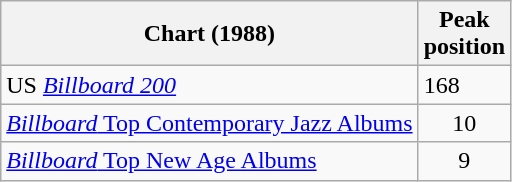<table class="wikitable">
<tr>
<th>Chart (1988)</th>
<th>Peak<br>position</th>
</tr>
<tr>
<td>US <em><a href='#'>Billboard 200</a></em></td>
<td>168</td>
</tr>
<tr>
<td><a href='#'><em>Billboard</em> Top Contemporary Jazz Albums</a></td>
<td style="text-align:center;">10</td>
</tr>
<tr>
<td><a href='#'><em>Billboard</em> Top New Age Albums</a></td>
<td style="text-align:center;">9</td>
</tr>
</table>
